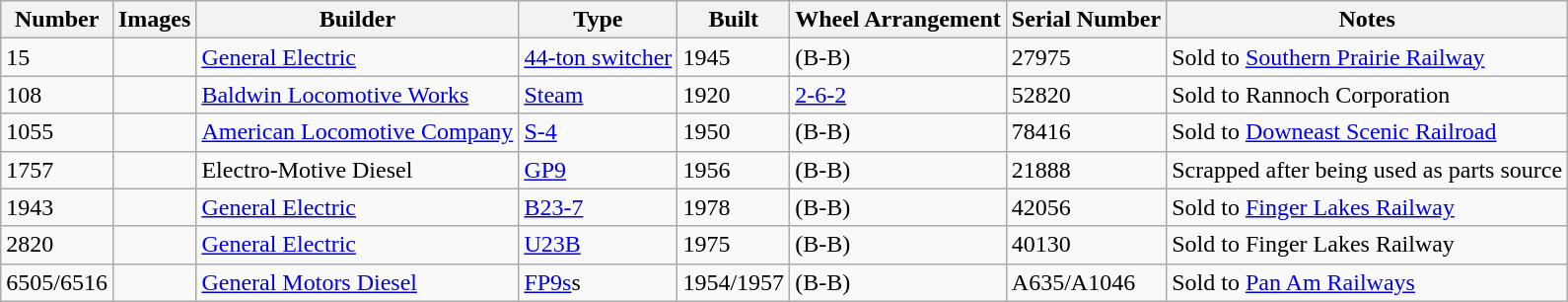<table class="wikitable">
<tr>
<th>Number</th>
<th>Images</th>
<th>Builder</th>
<th>Type</th>
<th>Built</th>
<th>Wheel Arrangement</th>
<th>Serial Number</th>
<th>Notes</th>
</tr>
<tr>
<td>15</td>
<td></td>
<td><a href='#'>General Electric</a></td>
<td><a href='#'>44-ton switcher</a></td>
<td>1945</td>
<td>(B-B)</td>
<td>27975</td>
<td>Sold to <a href='#'>Southern Prairie Railway</a></td>
</tr>
<tr>
<td>108</td>
<td></td>
<td><a href='#'>Baldwin Locomotive Works</a></td>
<td><a href='#'>Steam</a></td>
<td>1920</td>
<td><a href='#'>2-6-2</a></td>
<td>52820</td>
<td>Sold to Rannoch Corporation</td>
</tr>
<tr>
<td>1055</td>
<td></td>
<td><a href='#'>American Locomotive Company</a></td>
<td><a href='#'>S-4</a></td>
<td>1950</td>
<td>(B-B)</td>
<td>78416</td>
<td>Sold to <a href='#'>Downeast Scenic Railroad</a></td>
</tr>
<tr>
<td>1757</td>
<td></td>
<td>Electro-Motive Diesel</td>
<td><a href='#'>GP9</a></td>
<td>1956</td>
<td>(B-B)</td>
<td>21888</td>
<td>Scrapped after being used as parts source</td>
</tr>
<tr>
<td>1943</td>
<td></td>
<td><a href='#'>General Electric</a></td>
<td><a href='#'>B23-7</a></td>
<td>1978</td>
<td>(B-B)</td>
<td>42056</td>
<td>Sold to <a href='#'>Finger Lakes Railway</a></td>
</tr>
<tr>
<td>2820</td>
<td></td>
<td><a href='#'>General Electric</a></td>
<td><a href='#'>U23B</a></td>
<td>1975</td>
<td>(B-B)</td>
<td>40130</td>
<td>Sold to Finger Lakes Railway</td>
</tr>
<tr>
<td>6505/6516</td>
<td></td>
<td><a href='#'>General Motors Diesel</a></td>
<td><a href='#'>FP9s</a>s</td>
<td>1954/1957</td>
<td>(B-B)</td>
<td>A635/A1046</td>
<td>Sold to <a href='#'>Pan Am Railways</a></td>
</tr>
</table>
